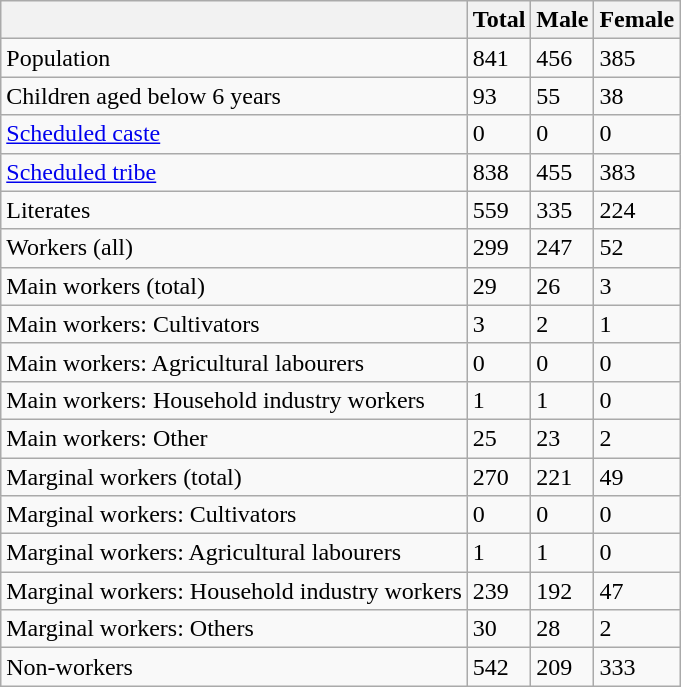<table class="wikitable sortable">
<tr>
<th></th>
<th>Total</th>
<th>Male</th>
<th>Female</th>
</tr>
<tr>
<td>Population</td>
<td>841</td>
<td>456</td>
<td>385</td>
</tr>
<tr>
<td>Children aged below 6 years</td>
<td>93</td>
<td>55</td>
<td>38</td>
</tr>
<tr>
<td><a href='#'>Scheduled caste</a></td>
<td>0</td>
<td>0</td>
<td>0</td>
</tr>
<tr>
<td><a href='#'>Scheduled tribe</a></td>
<td>838</td>
<td>455</td>
<td>383</td>
</tr>
<tr>
<td>Literates</td>
<td>559</td>
<td>335</td>
<td>224</td>
</tr>
<tr>
<td>Workers (all)</td>
<td>299</td>
<td>247</td>
<td>52</td>
</tr>
<tr>
<td>Main workers (total)</td>
<td>29</td>
<td>26</td>
<td>3</td>
</tr>
<tr>
<td>Main workers: Cultivators</td>
<td>3</td>
<td>2</td>
<td>1</td>
</tr>
<tr>
<td>Main workers: Agricultural labourers</td>
<td>0</td>
<td>0</td>
<td>0</td>
</tr>
<tr>
<td>Main workers: Household industry workers</td>
<td>1</td>
<td>1</td>
<td>0</td>
</tr>
<tr>
<td>Main workers: Other</td>
<td>25</td>
<td>23</td>
<td>2</td>
</tr>
<tr>
<td>Marginal workers (total)</td>
<td>270</td>
<td>221</td>
<td>49</td>
</tr>
<tr>
<td>Marginal workers: Cultivators</td>
<td>0</td>
<td>0</td>
<td>0</td>
</tr>
<tr>
<td>Marginal workers: Agricultural labourers</td>
<td>1</td>
<td>1</td>
<td>0</td>
</tr>
<tr>
<td>Marginal workers: Household industry workers</td>
<td>239</td>
<td>192</td>
<td>47</td>
</tr>
<tr>
<td>Marginal workers: Others</td>
<td>30</td>
<td>28</td>
<td>2</td>
</tr>
<tr>
<td>Non-workers</td>
<td>542</td>
<td>209</td>
<td>333</td>
</tr>
</table>
